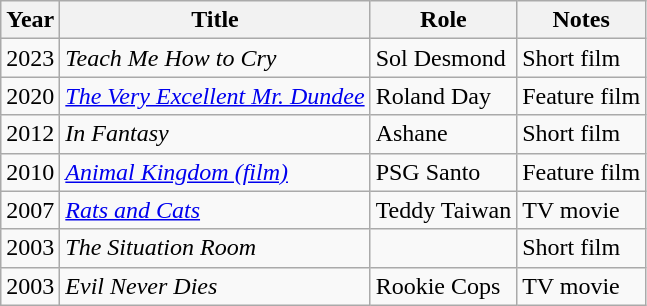<table class="wikitable">
<tr>
<th>Year</th>
<th>Title</th>
<th>Role</th>
<th>Notes</th>
</tr>
<tr>
<td>2023</td>
<td><em>Teach Me How to Cry</em></td>
<td>Sol Desmond</td>
<td>Short film</td>
</tr>
<tr>
<td>2020</td>
<td><em><a href='#'>The Very Excellent Mr. Dundee</a></em></td>
<td>Roland Day</td>
<td>Feature film</td>
</tr>
<tr>
<td>2012</td>
<td><em>In Fantasy</em></td>
<td>Ashane</td>
<td>Short film</td>
</tr>
<tr>
<td>2010</td>
<td><em><a href='#'>Animal Kingdom (film)</a></em></td>
<td>PSG Santo</td>
<td>Feature film</td>
</tr>
<tr>
<td>2007</td>
<td><em><a href='#'>Rats and Cats</a></em></td>
<td>Teddy Taiwan</td>
<td>TV movie</td>
</tr>
<tr>
<td>2003</td>
<td><em>The Situation Room</em></td>
<td></td>
<td>Short film</td>
</tr>
<tr>
<td>2003</td>
<td><em>Evil Never Dies</em></td>
<td>Rookie Cops</td>
<td>TV movie</td>
</tr>
</table>
